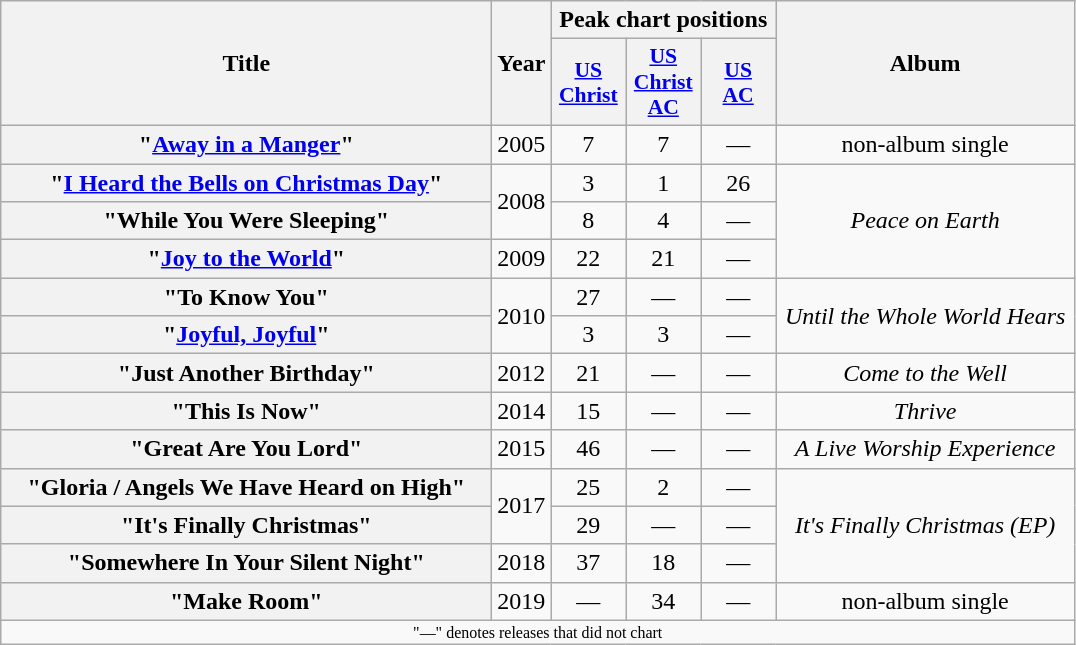<table class="wikitable plainrowheaders" style="text-align:center;">
<tr>
<th scope="col" rowspan="2" style="width:20em;">Title</th>
<th scope="col" rowspan="2">Year</th>
<th scope="col" colspan="3">Peak chart positions</th>
<th scope="col" rowspan="2" style="width:12em;">Album</th>
</tr>
<tr>
<th style="width:3em; font-size:90%"><a href='#'>US<br>Christ</a><br></th>
<th style="width:3em; font-size:90%"><a href='#'>US<br>Christ<br>AC</a><br></th>
<th style="width:3em; font-size:90%"><a href='#'>US<br>AC</a><br></th>
</tr>
<tr>
<th scope="row">"<a href='#'>Away in a Manger</a>"</th>
<td>2005</td>
<td>7</td>
<td>7</td>
<td>—</td>
<td>non-album single</td>
</tr>
<tr>
<th scope="row">"<a href='#'>I Heard the Bells on Christmas Day</a>"</th>
<td rowspan="2">2008</td>
<td>3</td>
<td>1</td>
<td>26</td>
<td rowspan="3"><em>Peace on Earth</em></td>
</tr>
<tr>
<th scope="row">"While You Were Sleeping"</th>
<td>8</td>
<td>4</td>
<td>—</td>
</tr>
<tr>
<th scope="row">"<a href='#'>Joy to the World</a>"</th>
<td>2009</td>
<td>22</td>
<td>21</td>
<td>—</td>
</tr>
<tr>
<th scope="row">"To Know You"</th>
<td rowspan="2">2010</td>
<td>27</td>
<td>—</td>
<td>—</td>
<td rowspan="2"><em>Until the Whole World Hears</em></td>
</tr>
<tr>
<th scope="row">"<a href='#'>Joyful, Joyful</a>"</th>
<td>3</td>
<td>3</td>
<td>—</td>
</tr>
<tr>
<th scope="row">"Just Another Birthday"</th>
<td>2012</td>
<td>21</td>
<td>—</td>
<td>—</td>
<td><em>Come to the Well</em></td>
</tr>
<tr>
<th scope="row">"This Is Now"</th>
<td>2014</td>
<td>15</td>
<td>—</td>
<td>—</td>
<td><em>Thrive</em></td>
</tr>
<tr>
<th scope="row">"Great Are You Lord"</th>
<td>2015</td>
<td>46</td>
<td>—</td>
<td>—</td>
<td><em>A Live Worship Experience</em></td>
</tr>
<tr>
<th scope="row">"Gloria / Angels We Have Heard on High"</th>
<td rowspan="2">2017</td>
<td>25</td>
<td>2</td>
<td>—</td>
<td rowspan="3"><em>It's Finally Christmas (EP)</em></td>
</tr>
<tr>
<th scope="row">"It's Finally Christmas"</th>
<td>29</td>
<td>—</td>
<td>—</td>
</tr>
<tr>
<th scope="row">"Somewhere In Your Silent Night"</th>
<td>2018</td>
<td>37</td>
<td>18</td>
<td>—</td>
</tr>
<tr>
<th scope="row">"Make Room"<br></th>
<td>2019</td>
<td>—</td>
<td>34</td>
<td>—</td>
<td>non-album single</td>
</tr>
<tr>
<td colspan="10" style="font-size:8pt">"—" denotes releases that did not chart</td>
</tr>
</table>
